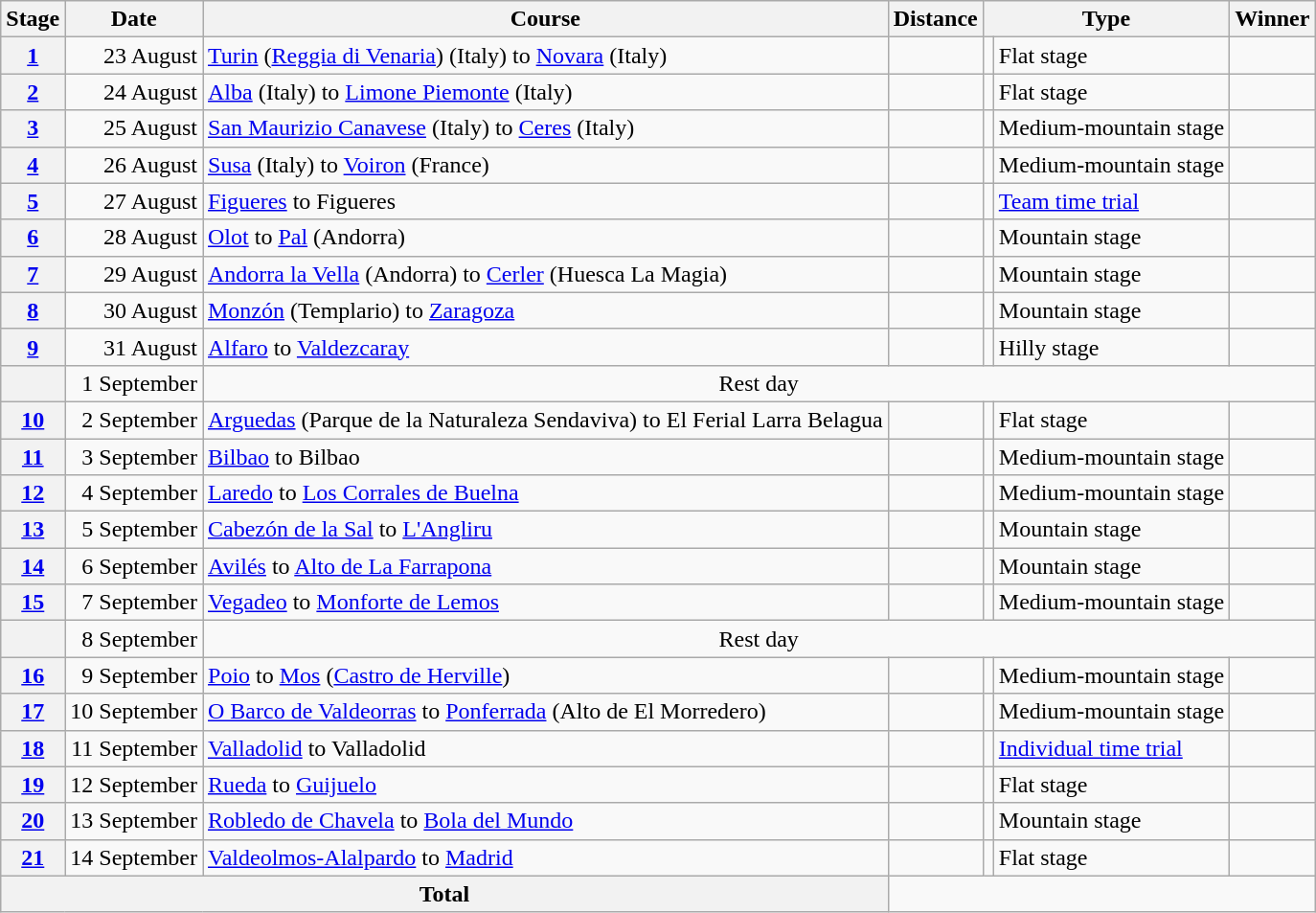<table class="wikitable">
<tr>
<th scope="col">Stage</th>
<th scope="col">Date</th>
<th scope="col">Course</th>
<th scope="col">Distance</th>
<th scope="col" colspan="2">Type</th>
<th scope="col">Winner</th>
</tr>
<tr>
<th scope="row"><a href='#'>1</a></th>
<td style="text-align:right">23 August</td>
<td><a href='#'>Turin</a> (<a href='#'>Reggia di Venaria</a>) (Italy) to <a href='#'>Novara</a> (Italy)</td>
<td style="text-align:center;"></td>
<td></td>
<td>Flat stage</td>
<td></td>
</tr>
<tr>
<th scope="row"><a href='#'>2</a></th>
<td style="text-align:right">24 August</td>
<td><a href='#'>Alba</a> (Italy) to <a href='#'>Limone Piemonte</a> (Italy)</td>
<td style="text-align:center;"></td>
<td></td>
<td>Flat stage</td>
<td></td>
</tr>
<tr>
<th scope="row"><a href='#'>3</a></th>
<td style="text-align:right">25 August</td>
<td><a href='#'>San Maurizio Canavese</a> (Italy) to <a href='#'>Ceres</a> (Italy)</td>
<td style="text-align:center;"></td>
<td></td>
<td>Medium-mountain stage</td>
<td></td>
</tr>
<tr>
<th scope="row"><a href='#'>4</a></th>
<td style="text-align:right">26 August</td>
<td><a href='#'>Susa</a> (Italy) to <a href='#'>Voiron</a> (France)</td>
<td style="text-align:center;"></td>
<td></td>
<td>Medium-mountain stage</td>
<td></td>
</tr>
<tr>
<th scope="row"><a href='#'>5</a></th>
<td style="text-align:right">27 August</td>
<td><a href='#'>Figueres</a> to Figueres</td>
<td style="text-align:center;"></td>
<td></td>
<td><a href='#'>Team time trial</a></td>
<td></td>
</tr>
<tr>
<th scope="row"><a href='#'>6</a></th>
<td style="text-align:right">28 August</td>
<td><a href='#'>Olot</a> to <a href='#'>Pal</a> (Andorra)</td>
<td style="text-align:center;"></td>
<td></td>
<td>Mountain stage</td>
<td></td>
</tr>
<tr>
<th scope="row"><a href='#'>7</a></th>
<td style="text-align:right">29 August</td>
<td><a href='#'>Andorra la Vella</a> (Andorra) to <a href='#'>Cerler</a> (Huesca La Magia)</td>
<td style="text-align:center;"></td>
<td></td>
<td>Mountain stage</td>
<td></td>
</tr>
<tr>
<th scope="row"><a href='#'>8</a></th>
<td style="text-align:right">30 August</td>
<td><a href='#'>Monzón</a> (Templario) to <a href='#'>Zaragoza</a></td>
<td style="text-align:center;"></td>
<td></td>
<td>Mountain stage</td>
<td></td>
</tr>
<tr>
<th scope="row"><a href='#'>9</a></th>
<td style="text-align:right">31 August</td>
<td><a href='#'>Alfaro</a> to <a href='#'>Valdezcaray</a></td>
<td style="text-align:center;"></td>
<td></td>
<td>Hilly stage</td>
<td></td>
</tr>
<tr>
<th scope="row"></th>
<td style="text-align:right">1 September</td>
<td style="text-align:center" colspan="5">Rest day</td>
</tr>
<tr>
<th scope="row"><a href='#'>10</a></th>
<td style="text-align:right">2 September</td>
<td><a href='#'>Arguedas</a> (Parque de la Naturaleza Sendaviva) to El Ferial Larra Belagua</td>
<td style="text-align:center;"></td>
<td></td>
<td>Flat stage</td>
<td></td>
</tr>
<tr>
<th scope="row"><a href='#'>11</a></th>
<td style="text-align:right">3 September</td>
<td><a href='#'>Bilbao</a> to Bilbao</td>
<td style="text-align:center;"></td>
<td></td>
<td>Medium-mountain stage</td>
<td></td>
</tr>
<tr>
<th scope="row"><a href='#'>12</a></th>
<td style="text-align:right">4 September</td>
<td><a href='#'>Laredo</a> to <a href='#'>Los Corrales de Buelna</a></td>
<td style="text-align:center;"></td>
<td></td>
<td>Medium-mountain stage</td>
<td></td>
</tr>
<tr>
<th scope="row"><a href='#'>13</a></th>
<td style="text-align:right">5 September</td>
<td><a href='#'>Cabezón de la Sal</a> to <a href='#'>L'Angliru</a></td>
<td style="text-align:center;"></td>
<td></td>
<td>Mountain stage</td>
<td></td>
</tr>
<tr>
<th scope="row"><a href='#'>14</a></th>
<td style="text-align:right">6 September</td>
<td><a href='#'>Avilés</a> to <a href='#'>Alto de La Farrapona</a></td>
<td style="text-align:center;"></td>
<td></td>
<td>Mountain stage</td>
<td></td>
</tr>
<tr>
<th scope="row"><a href='#'>15</a></th>
<td style="text-align:right">7 September</td>
<td><a href='#'>Vegadeo</a> to <a href='#'>Monforte de Lemos</a></td>
<td style="text-align:center;"></td>
<td></td>
<td>Medium-mountain stage</td>
<td></td>
</tr>
<tr>
<th scope="row"></th>
<td style="text-align:right">8 September</td>
<td style="text-align:center" colspan="5">Rest day</td>
</tr>
<tr>
<th scope="row"><a href='#'>16</a></th>
<td style="text-align:right">9 September</td>
<td><a href='#'>Poio</a> to <a href='#'>Mos</a> (<a href='#'>Castro de Herville</a>)</td>
<td style="text-align:center;"></td>
<td></td>
<td>Medium-mountain stage</td>
<td></td>
</tr>
<tr>
<th scope="row"><a href='#'>17</a></th>
<td style="text-align:right">10 September</td>
<td><a href='#'>O Barco de Valdeorras</a> to <a href='#'>Ponferrada</a> (Alto de El Morredero)</td>
<td style="text-align:center;"></td>
<td></td>
<td>Medium-mountain stage</td>
<td></td>
</tr>
<tr>
<th scope="row"><a href='#'>18</a></th>
<td style="text-align:right">11 September</td>
<td><a href='#'>Valladolid</a> to Valladolid</td>
<td style="text-align:center;"></td>
<td></td>
<td><a href='#'>Individual time trial</a></td>
<td></td>
</tr>
<tr>
<th scope="row"><a href='#'>19</a></th>
<td style="text-align:right">12 September</td>
<td><a href='#'>Rueda</a> to <a href='#'>Guijuelo</a></td>
<td style="text-align:center;"></td>
<td></td>
<td>Flat stage</td>
<td></td>
</tr>
<tr>
<th scope="row"><a href='#'>20</a></th>
<td style="text-align:right">13 September</td>
<td><a href='#'>Robledo de Chavela</a> to <a href='#'>Bola del Mundo</a></td>
<td style="text-align:center;"></td>
<td></td>
<td>Mountain stage</td>
<td></td>
</tr>
<tr>
<th scope="row"><a href='#'>21</a></th>
<td style="text-align:right">14 September</td>
<td><a href='#'>Valdeolmos-Alalpardo</a> to <a href='#'>Madrid</a></td>
<td style="text-align:center;"></td>
<td></td>
<td>Flat stage</td>
<td></td>
</tr>
<tr>
<th colspan="3">Total</th>
<td colspan="4" style="text-align:center"></td>
</tr>
</table>
